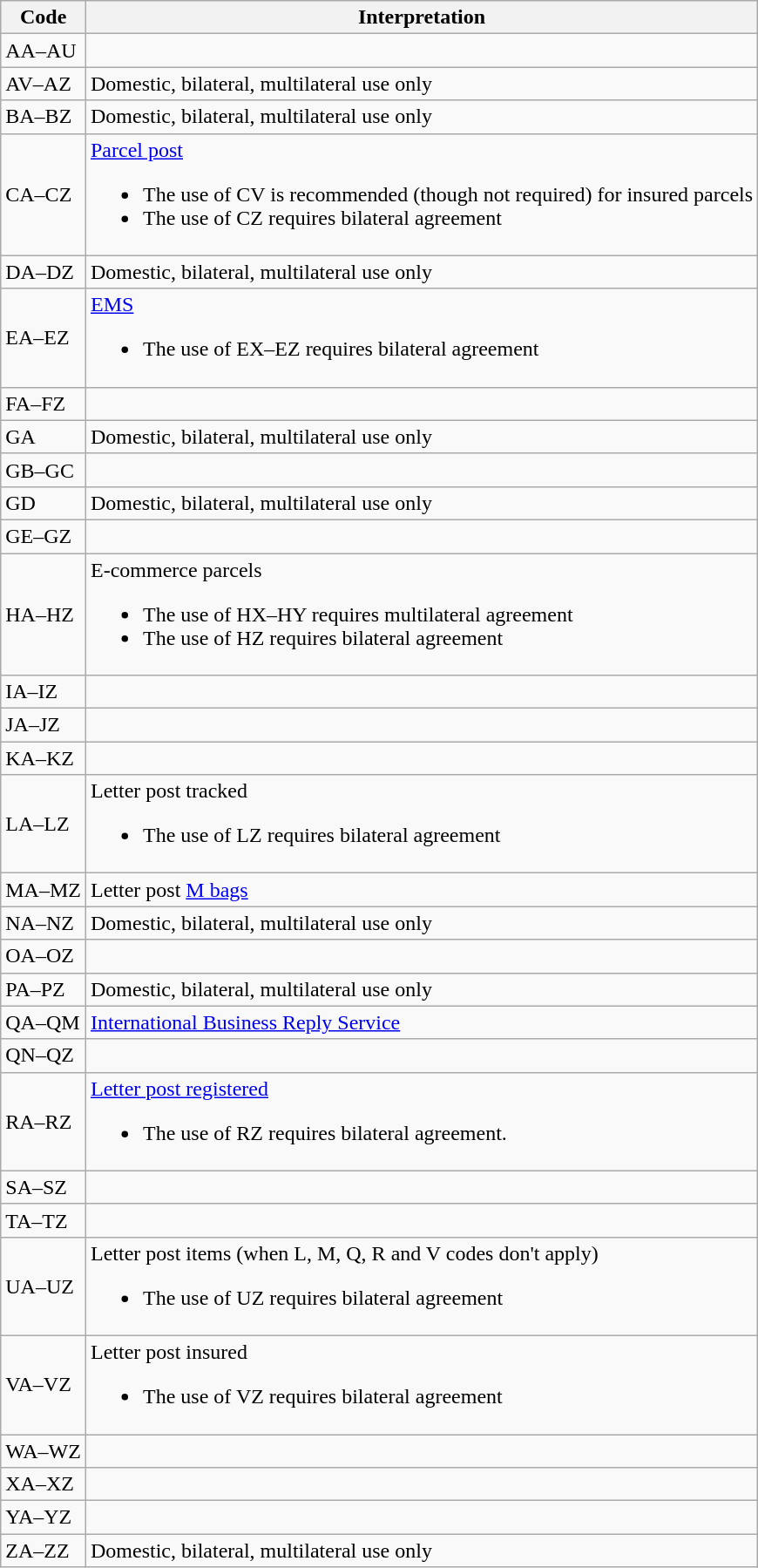<table class="wikitable">
<tr>
<th>Code</th>
<th>Interpretation</th>
</tr>
<tr>
<td>AA–AU</td>
<td></td>
</tr>
<tr>
<td>AV–AZ</td>
<td>Domestic, bilateral, multilateral use only</td>
</tr>
<tr>
<td>BA–BZ</td>
<td>Domestic, bilateral, multilateral use only</td>
</tr>
<tr>
<td>CA–CZ</td>
<td><a href='#'>Parcel post</a><br><ul><li>The use of CV is recommended (though not required) for insured parcels</li><li>The use of CZ requires bilateral agreement</li></ul></td>
</tr>
<tr>
<td>DA–DZ</td>
<td>Domestic, bilateral, multilateral use only</td>
</tr>
<tr>
<td>EA–EZ</td>
<td><a href='#'>EMS</a><br><ul><li>The use of EX–EZ requires bilateral agreement</li></ul></td>
</tr>
<tr>
<td>FA–FZ</td>
<td></td>
</tr>
<tr>
<td>GA</td>
<td>Domestic, bilateral, multilateral use only</td>
</tr>
<tr>
<td>GB–GC</td>
<td></td>
</tr>
<tr>
<td>GD</td>
<td>Domestic, bilateral, multilateral use only</td>
</tr>
<tr>
<td>GE–GZ</td>
<td></td>
</tr>
<tr>
<td>HA–HZ</td>
<td>E-commerce parcels<br><ul><li>The use of HX–HY requires multilateral agreement</li><li>The use of HZ requires bilateral agreement</li></ul></td>
</tr>
<tr>
<td>IA–IZ</td>
<td></td>
</tr>
<tr>
<td>JA–JZ</td>
<td></td>
</tr>
<tr>
<td>KA–KZ</td>
<td></td>
</tr>
<tr>
<td>LA–LZ</td>
<td>Letter post tracked<br><ul><li>The use of LZ requires bilateral agreement</li></ul></td>
</tr>
<tr>
<td>MA–MZ</td>
<td>Letter post <a href='#'>M bags</a></td>
</tr>
<tr>
<td>NA–NZ</td>
<td>Domestic, bilateral, multilateral use only</td>
</tr>
<tr>
<td>OA–OZ</td>
<td></td>
</tr>
<tr>
<td>PA–PZ</td>
<td>Domestic, bilateral, multilateral use only</td>
</tr>
<tr>
<td>QA–QM</td>
<td><a href='#'>International Business Reply Service</a></td>
</tr>
<tr>
<td>QN–QZ</td>
<td></td>
</tr>
<tr>
<td>RA–RZ</td>
<td><a href='#'>Letter post registered</a><br><ul><li>The use of RZ requires bilateral agreement.</li></ul></td>
</tr>
<tr>
<td>SA–SZ</td>
<td></td>
</tr>
<tr>
<td>TA–TZ</td>
<td></td>
</tr>
<tr>
<td>UA–UZ</td>
<td>Letter post items (when L, M, Q, R and V codes don't apply)<br><ul><li>The use of UZ requires bilateral agreement</li></ul></td>
</tr>
<tr>
<td>VA–VZ</td>
<td>Letter post insured<br><ul><li>The use of VZ requires bilateral agreement</li></ul></td>
</tr>
<tr>
<td>WA–WZ</td>
<td></td>
</tr>
<tr>
<td>XA–XZ</td>
<td></td>
</tr>
<tr>
<td>YA–YZ</td>
<td></td>
</tr>
<tr>
<td>ZA–ZZ</td>
<td>Domestic, bilateral, multilateral use only</td>
</tr>
</table>
